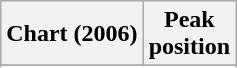<table class="wikitable sortable">
<tr>
<th align="center">Chart (2006)</th>
<th align="center">Peak<br>position</th>
</tr>
<tr>
</tr>
<tr>
</tr>
</table>
